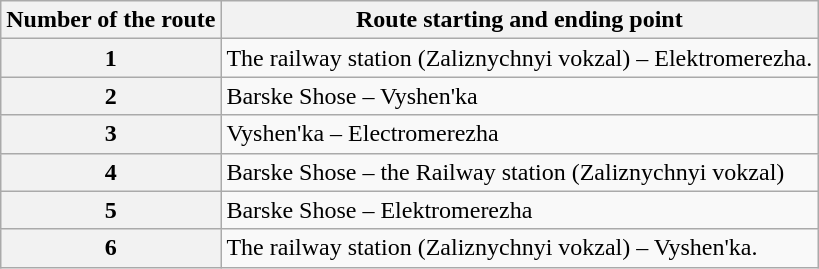<table class="wikitable">
<tr>
<th>Number of the route</th>
<th>Route starting and ending point</th>
</tr>
<tr>
<th>1</th>
<td>The railway station (Zaliznychnyi vokzal) – Elektromerezha.</td>
</tr>
<tr>
<th>2</th>
<td>Barske Shose – Vyshen'ka</td>
</tr>
<tr>
<th>3</th>
<td>Vyshen'ka – Electromerezha</td>
</tr>
<tr>
<th>4</th>
<td>Barske Shose – the Railway station (Zaliznychnyi vokzal)</td>
</tr>
<tr>
<th>5</th>
<td>Barske Shose – Elektromerezha</td>
</tr>
<tr>
<th>6</th>
<td>The railway station (Zaliznychnyi vokzal) – Vyshen'ka.</td>
</tr>
</table>
